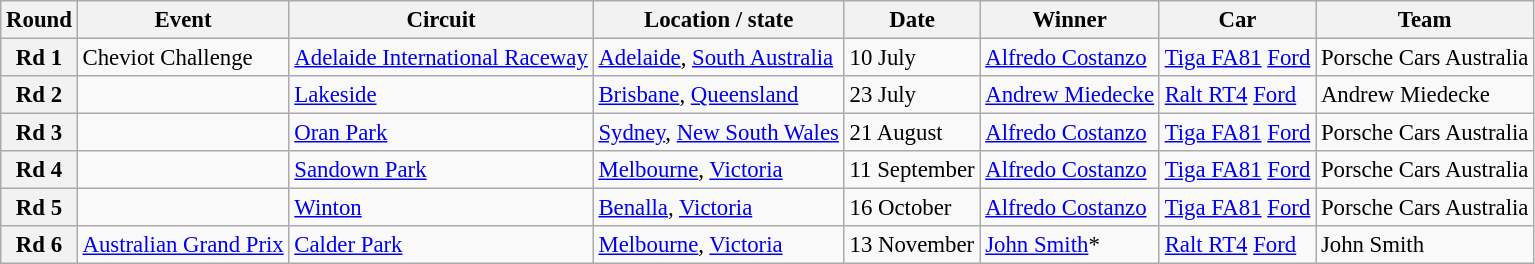<table class="wikitable" style="font-size: 95%;">
<tr>
<th>Round</th>
<th>Event</th>
<th>Circuit</th>
<th>Location / state</th>
<th>Date</th>
<th>Winner</th>
<th>Car</th>
<th>Team</th>
</tr>
<tr>
<th>Rd 1</th>
<td>Cheviot Challenge</td>
<td><a href='#'>Adelaide International Raceway</a></td>
<td><a href='#'>Adelaide</a>, <a href='#'>South Australia</a></td>
<td>10 July</td>
<td><a href='#'>Alfredo Costanzo</a></td>
<td><a href='#'>Tiga FA81</a> <a href='#'>Ford</a></td>
<td>Porsche Cars Australia</td>
</tr>
<tr>
<th>Rd 2</th>
<td></td>
<td><a href='#'>Lakeside</a></td>
<td><a href='#'>Brisbane</a>, <a href='#'>Queensland</a></td>
<td>23 July</td>
<td><a href='#'>Andrew Miedecke</a></td>
<td><a href='#'>Ralt RT4</a> <a href='#'>Ford</a></td>
<td>Andrew Miedecke</td>
</tr>
<tr>
<th>Rd 3</th>
<td></td>
<td><a href='#'>Oran Park</a></td>
<td><a href='#'>Sydney</a>, <a href='#'>New South Wales</a></td>
<td>21 August</td>
<td><a href='#'>Alfredo Costanzo</a></td>
<td><a href='#'>Tiga FA81</a> <a href='#'>Ford</a></td>
<td>Porsche Cars Australia</td>
</tr>
<tr>
<th>Rd 4</th>
<td></td>
<td><a href='#'>Sandown Park</a></td>
<td><a href='#'>Melbourne</a>, <a href='#'>Victoria</a></td>
<td>11 September</td>
<td><a href='#'>Alfredo Costanzo</a></td>
<td><a href='#'>Tiga FA81</a> <a href='#'>Ford</a></td>
<td>Porsche Cars Australia</td>
</tr>
<tr>
<th>Rd 5</th>
<td></td>
<td><a href='#'>Winton</a></td>
<td><a href='#'>Benalla</a>, <a href='#'>Victoria</a></td>
<td>16 October</td>
<td><a href='#'>Alfredo Costanzo</a></td>
<td><a href='#'>Tiga FA81</a> <a href='#'>Ford</a></td>
<td>Porsche Cars Australia</td>
</tr>
<tr>
<th>Rd 6</th>
<td><a href='#'>Australian Grand Prix</a></td>
<td><a href='#'>Calder Park</a></td>
<td><a href='#'>Melbourne</a>, <a href='#'>Victoria</a></td>
<td>13 November</td>
<td><a href='#'>John Smith</a>*</td>
<td><a href='#'>Ralt RT4</a> <a href='#'>Ford</a></td>
<td>John Smith</td>
</tr>
</table>
